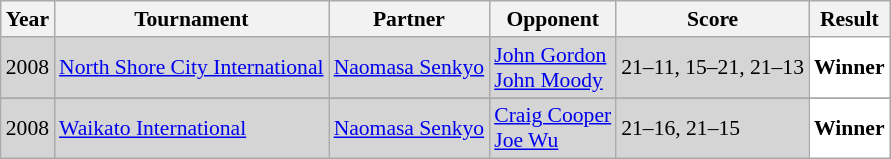<table class="sortable wikitable" style="font-size: 90%;">
<tr>
<th>Year</th>
<th>Tournament</th>
<th>Partner</th>
<th>Opponent</th>
<th>Score</th>
<th>Result</th>
</tr>
<tr style="background:#D5D5D5">
<td align="center">2008</td>
<td align="left"><a href='#'>North Shore City International</a></td>
<td align="left"> <a href='#'>Naomasa Senkyo</a></td>
<td align="left"> <a href='#'>John Gordon</a> <br>  <a href='#'>John Moody</a></td>
<td align="left">21–11, 15–21, 21–13</td>
<td style="text-align:left; background:white"> <strong>Winner</strong></td>
</tr>
<tr>
</tr>
<tr style="background:#D5D5D5">
<td align="center">2008</td>
<td align="left"><a href='#'>Waikato International</a></td>
<td align="left"> <a href='#'>Naomasa Senkyo</a></td>
<td align="left"> <a href='#'>Craig Cooper</a> <br>  <a href='#'>Joe Wu</a></td>
<td align="left">21–16, 21–15</td>
<td style="text-align:left; background:white"> <strong>Winner</strong></td>
</tr>
</table>
